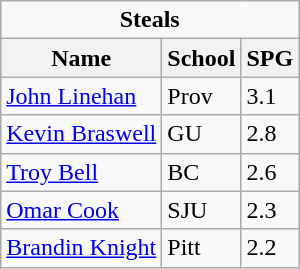<table class="wikitable">
<tr>
<td colspan=3 style="text-align:center;"><strong>Steals</strong></td>
</tr>
<tr>
<th>Name</th>
<th>School</th>
<th>SPG</th>
</tr>
<tr>
<td><a href='#'>John Linehan</a></td>
<td>Prov</td>
<td>3.1</td>
</tr>
<tr>
<td><a href='#'>Kevin Braswell</a></td>
<td>GU</td>
<td>2.8</td>
</tr>
<tr>
<td><a href='#'>Troy Bell</a></td>
<td>BC</td>
<td>2.6</td>
</tr>
<tr>
<td><a href='#'>Omar Cook</a></td>
<td>SJU</td>
<td>2.3</td>
</tr>
<tr>
<td><a href='#'>Brandin Knight</a></td>
<td>Pitt</td>
<td>2.2</td>
</tr>
</table>
